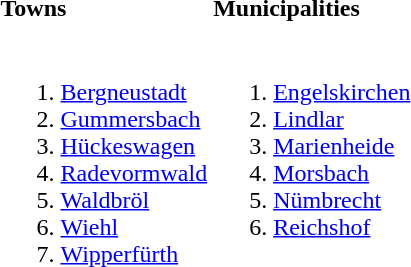<table>
<tr>
<th align=left width=50%>Towns</th>
<th align=left width=50%>Municipalities</th>
</tr>
<tr valign=top>
<td><br><ol><li><a href='#'>Bergneustadt</a></li><li><a href='#'>Gummersbach</a></li><li><a href='#'>Hückeswagen</a></li><li><a href='#'>Radevormwald</a></li><li><a href='#'>Waldbröl</a></li><li><a href='#'>Wiehl</a></li><li><a href='#'>Wipperfürth</a></li></ol></td>
<td><br><ol><li><a href='#'>Engelskirchen</a></li><li><a href='#'>Lindlar</a></li><li><a href='#'>Marienheide</a></li><li><a href='#'>Morsbach</a></li><li><a href='#'>Nümbrecht</a></li><li><a href='#'>Reichshof</a></li></ol></td>
</tr>
</table>
